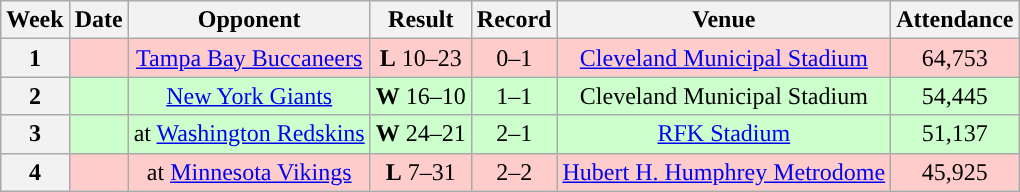<table class="wikitable" style="text-align:center">
<tr>
<th>Week</th>
<th>Date</th>
<th>Opponent</th>
<th>Result</th>
<th>Record</th>
<th>Venue</th>
<th>Attendance</th>
</tr>
<tr style="background:#fcc">
<th>1</th>
<td></td>
<td><a href='#'>Tampa Bay Buccaneers</a></td>
<td><strong>L</strong> 10–23</td>
<td>0–1</td>
<td><a href='#'>Cleveland Municipal Stadium</a></td>
<td>64,753</td>
</tr>
<tr style="background:#cfc">
<th>2</th>
<td></td>
<td><a href='#'>New York Giants</a></td>
<td><strong>W</strong> 16–10</td>
<td>1–1</td>
<td>Cleveland Municipal Stadium</td>
<td>54,445</td>
</tr>
<tr style="background:#cfc">
<th>3</th>
<td></td>
<td>at <a href='#'>Washington Redskins</a></td>
<td><strong>W</strong> 24–21 </td>
<td>2–1</td>
<td><a href='#'>RFK Stadium</a></td>
<td>51,137</td>
</tr>
<tr style="background:#fcc">
<th>4</th>
<td></td>
<td>at <a href='#'>Minnesota Vikings</a></td>
<td><strong>L</strong> 7–31</td>
<td>2–2</td>
<td><a href='#'>Hubert H. Humphrey Metrodome</a></td>
<td>45,925</td>
</tr>
</table>
